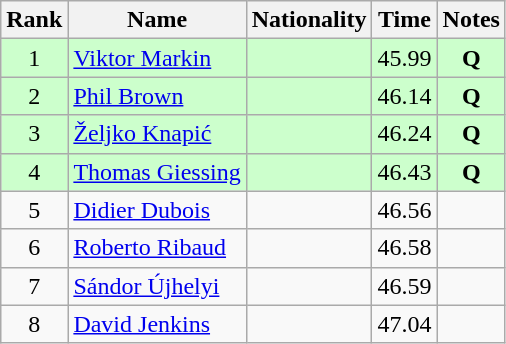<table class="wikitable sortable" style="text-align:center">
<tr>
<th>Rank</th>
<th>Name</th>
<th>Nationality</th>
<th>Time</th>
<th>Notes</th>
</tr>
<tr bgcolor=ccffcc>
<td>1</td>
<td align=left><a href='#'>Viktor Markin</a></td>
<td align=left></td>
<td>45.99</td>
<td><strong>Q</strong></td>
</tr>
<tr bgcolor=ccffcc>
<td>2</td>
<td align=left><a href='#'>Phil Brown</a></td>
<td align=left></td>
<td>46.14</td>
<td><strong>Q</strong></td>
</tr>
<tr bgcolor=ccffcc>
<td>3</td>
<td align=left><a href='#'>Željko Knapić</a></td>
<td align=left></td>
<td>46.24</td>
<td><strong>Q</strong></td>
</tr>
<tr bgcolor=ccffcc>
<td>4</td>
<td align=left><a href='#'>Thomas Giessing</a></td>
<td align=left></td>
<td>46.43</td>
<td><strong>Q</strong></td>
</tr>
<tr>
<td>5</td>
<td align=left><a href='#'>Didier Dubois</a></td>
<td align=left></td>
<td>46.56</td>
<td></td>
</tr>
<tr>
<td>6</td>
<td align=left><a href='#'>Roberto Ribaud</a></td>
<td align=left></td>
<td>46.58</td>
<td></td>
</tr>
<tr>
<td>7</td>
<td align=left><a href='#'>Sándor Újhelyi</a></td>
<td align=left></td>
<td>46.59</td>
<td></td>
</tr>
<tr>
<td>8</td>
<td align=left><a href='#'>David Jenkins</a></td>
<td align=left></td>
<td>47.04</td>
<td></td>
</tr>
</table>
